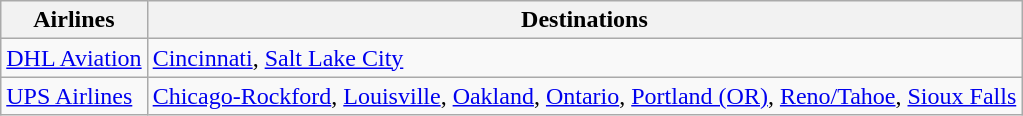<table class="wikitable">
<tr>
<th>Airlines</th>
<th>Destinations</th>
</tr>
<tr>
<td><a href='#'>DHL Aviation</a></td>
<td><a href='#'>Cincinnati</a>, <a href='#'>Salt Lake City</a></td>
</tr>
<tr>
<td><a href='#'>UPS Airlines</a></td>
<td><a href='#'>Chicago-Rockford</a>, <a href='#'>Louisville</a>, <a href='#'>Oakland</a>, <a href='#'>Ontario</a>, <a href='#'>Portland (OR)</a>, <a href='#'>Reno/Tahoe</a>, <a href='#'>Sioux Falls</a></td>
</tr>
</table>
